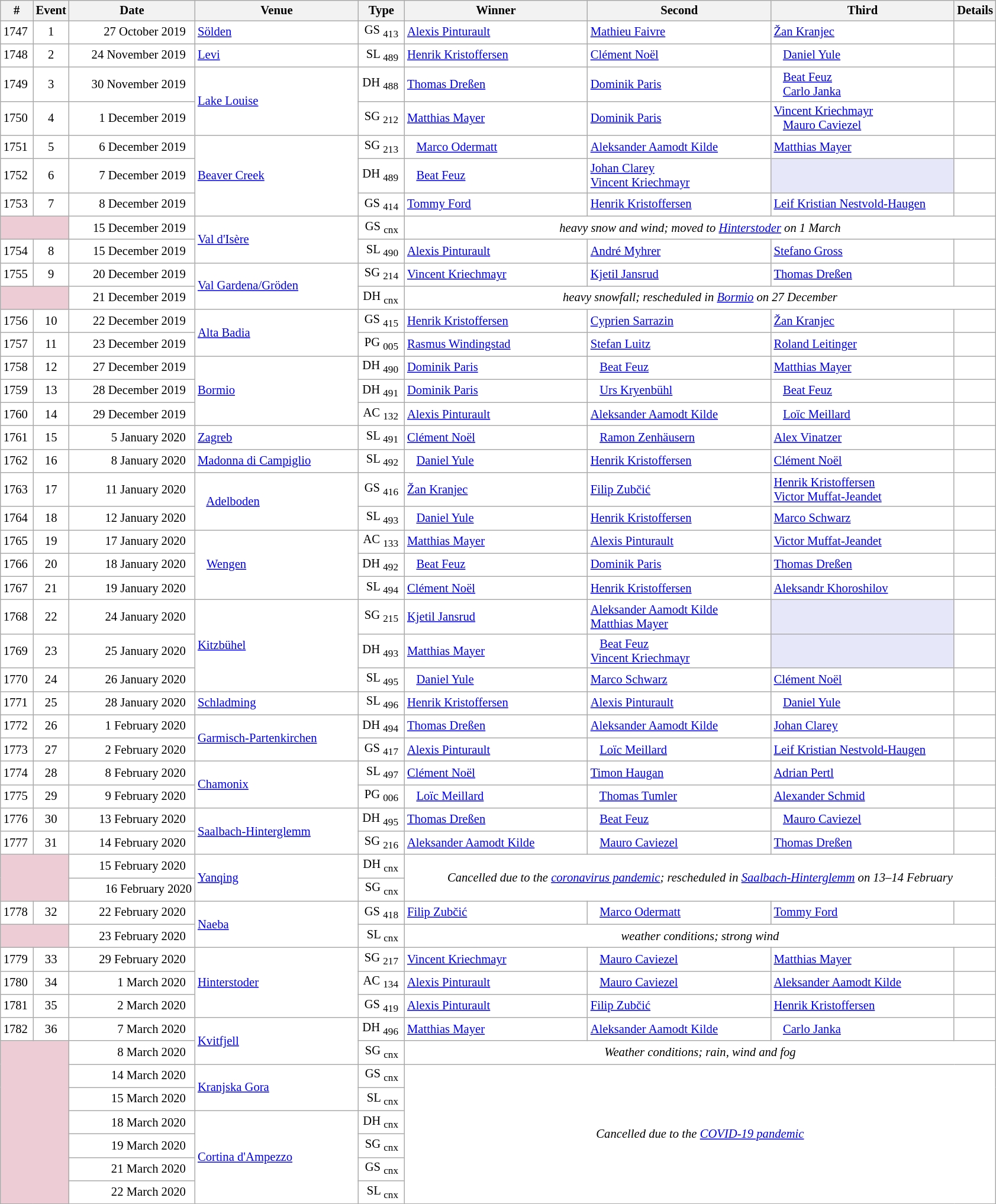<table class="wikitable plainrowheaders" style="background:#fff; font-size:86%; line-height:16px; border:grey solid 1px; border-collapse:collapse;">
<tr>
<th style="width:30px;">#</th>
<th style="width:33px;">Event</th>
<th style="width:135px;">Date</th>
<th style="width:178px;">Venue</th>
<th style="width:45px;">Type</th>
<th style="width:200px;">Winner</th>
<th style="width:200px;">Second</th>
<th style="width:200px;">Third</th>
<th style="width:10px;">Details</th>
</tr>
<tr>
<td>1747</td>
<td align=center>1</td>
<td align=right>27 October 2019  </td>
<td> <a href='#'>Sölden</a></td>
<td align=right>GS <sub>413</sub> </td>
<td> <a href='#'>Alexis Pinturault</a></td>
<td> <a href='#'>Mathieu Faivre</a></td>
<td> <a href='#'>Žan Kranjec</a></td>
<td></td>
</tr>
<tr>
<td>1748</td>
<td align=center>2</td>
<td align=right>24 November 2019  </td>
<td> <a href='#'>Levi</a></td>
<td align=right>SL <sub>489</sub> </td>
<td> <a href='#'>Henrik Kristoffersen</a></td>
<td> <a href='#'>Clément Noël</a></td>
<td>   <a href='#'>Daniel Yule</a></td>
<td></td>
</tr>
<tr>
<td>1749</td>
<td align=center>3</td>
<td align=right>30 November 2019  </td>
<td rowspan=2> <a href='#'>Lake Louise</a></td>
<td align=right>DH <sub>488</sub> </td>
<td> <a href='#'>Thomas Dreßen</a></td>
<td> <a href='#'>Dominik Paris</a></td>
<td>   <a href='#'>Beat Feuz</a><br>   <a href='#'>Carlo Janka</a></td>
<td></td>
</tr>
<tr>
<td>1750</td>
<td align=center>4</td>
<td align=right>1 December 2019  </td>
<td align=right>SG <sub>212</sub> </td>
<td> <a href='#'>Matthias Mayer</a></td>
<td> <a href='#'>Dominik Paris</a></td>
<td> <a href='#'>Vincent Kriechmayr</a><br>   <a href='#'>Mauro Caviezel</a></td>
<td></td>
</tr>
<tr>
<td>1751</td>
<td align=center>5</td>
<td align=right>6 December 2019  </td>
<td rowspan=3> <a href='#'>Beaver Creek</a></td>
<td align=right>SG <sub>213</sub> </td>
<td>   <a href='#'>Marco Odermatt</a></td>
<td> <a href='#'>Aleksander Aamodt Kilde</a></td>
<td> <a href='#'>Matthias Mayer</a></td>
<td></td>
</tr>
<tr>
<td>1752</td>
<td align=center>6</td>
<td align=right>7 December 2019  </td>
<td align=right>DH <sub>489</sub> </td>
<td>   <a href='#'>Beat Feuz</a></td>
<td> <a href='#'>Johan Clarey</a><br> <a href='#'>Vincent Kriechmayr</a></td>
<td bgcolor="E6E8FA"></td>
<td></td>
</tr>
<tr>
<td>1753</td>
<td align=center>7</td>
<td align=right>8 December 2019  </td>
<td align=right>GS <sub>414</sub> </td>
<td> <a href='#'>Tommy Ford</a></td>
<td> <a href='#'>Henrik Kristoffersen</a></td>
<td> <a href='#'>Leif Kristian Nestvold-Haugen</a></td>
<td></td>
</tr>
<tr>
<td bgcolor="EDCCD5" colspan=2></td>
<td align=right><small></small> 15 December 2019  </td>
<td rowspan="2"> <a href='#'>Val d'Isère</a></td>
<td align=right>GS <sub>cnx</sub> </td>
<td colspan="4" align="center"><em>heavy snow and wind; moved to <a href='#'>Hinterstoder</a> on 1 March</em></td>
</tr>
<tr>
<td>1754</td>
<td align="center">8</td>
<td align=right><small></small> 15 December 2019  </td>
<td align=right>SL <sub>490</sub> </td>
<td> <a href='#'>Alexis Pinturault</a></td>
<td> <a href='#'>André Myhrer</a></td>
<td> <a href='#'>Stefano Gross</a></td>
<td></td>
</tr>
<tr>
<td>1755</td>
<td align="center">9</td>
<td align=right><small></small> 20 December 2019  </td>
<td rowspan=2> <a href='#'>Val Gardena/Gröden</a></td>
<td align=right>SG <sub>214</sub> </td>
<td> <a href='#'>Vincent Kriechmayr</a></td>
<td> <a href='#'>Kjetil Jansrud</a></td>
<td> <a href='#'>Thomas Dreßen</a></td>
<td></td>
</tr>
<tr>
<td bgcolor="EDCCD5" colspan=2></td>
<td align=right>21 December 2019  </td>
<td align=right>DH <sub>cnx</sub> </td>
<td colspan="4" align="center"><em>heavy snowfall; rescheduled in <a href='#'>Bormio</a> on 27 December</em></td>
</tr>
<tr>
<td>1756</td>
<td align="center">10</td>
<td align=right>22 December 2019  </td>
<td rowspan=2> <a href='#'>Alta Badia</a></td>
<td align=right>GS <sub>415</sub> </td>
<td> <a href='#'>Henrik Kristoffersen</a></td>
<td> <a href='#'>Cyprien Sarrazin</a></td>
<td> <a href='#'>Žan Kranjec</a></td>
<td></td>
</tr>
<tr>
<td>1757</td>
<td align="center">11</td>
<td align=right>23 December 2019  </td>
<td align=right>PG <sub>005</sub> </td>
<td> <a href='#'>Rasmus Windingstad</a></td>
<td> <a href='#'>Stefan Luitz</a></td>
<td> <a href='#'>Roland Leitinger</a></td>
<td></td>
</tr>
<tr>
<td>1758</td>
<td align="center">12</td>
<td align=right><small></small> 27 December 2019  </td>
<td rowspan="3"> <a href='#'>Bormio</a></td>
<td align=right>DH <sub>490</sub> </td>
<td> <a href='#'>Dominik Paris</a></td>
<td>   <a href='#'>Beat Feuz</a></td>
<td> <a href='#'>Matthias Mayer</a></td>
<td></td>
</tr>
<tr>
<td>1759</td>
<td align="center">13</td>
<td align="right">28 December 2019  </td>
<td align="right">DH <sub>491</sub> </td>
<td> <a href='#'>Dominik Paris</a></td>
<td>   <a href='#'>Urs Kryenbühl</a></td>
<td>   <a href='#'>Beat Feuz</a></td>
<td></td>
</tr>
<tr>
<td>1760</td>
<td align="center">14</td>
<td align="right">29 December 2019  </td>
<td align="right">AC <sub>132</sub> </td>
<td> <a href='#'>Alexis Pinturault</a></td>
<td> <a href='#'>Aleksander Aamodt Kilde</a></td>
<td>   <a href='#'>Loïc Meillard</a></td>
<td></td>
</tr>
<tr>
<td>1761</td>
<td align="center">15</td>
<td align="right">5 January 2020  </td>
<td> <a href='#'>Zagreb</a></td>
<td align="right">SL <sub>491</sub> </td>
<td> <a href='#'>Clément Noël</a></td>
<td>   <a href='#'>Ramon Zenhäusern</a></td>
<td> <a href='#'>Alex Vinatzer</a></td>
<td></td>
</tr>
<tr>
<td>1762</td>
<td align="center">16</td>
<td align="right">8 January 2020  </td>
<td> <a href='#'>Madonna di Campiglio</a></td>
<td align="right">SL <sub>492</sub> </td>
<td>   <a href='#'>Daniel Yule</a></td>
<td> <a href='#'>Henrik Kristoffersen</a></td>
<td> <a href='#'>Clément Noël</a></td>
<td></td>
</tr>
<tr>
<td>1763</td>
<td align="center">17</td>
<td align="right">11 January 2020  </td>
<td rowspan="2">   <a href='#'>Adelboden</a></td>
<td align="right">GS <sub>416</sub> </td>
<td> <a href='#'>Žan Kranjec</a></td>
<td> <a href='#'>Filip Zubčić</a></td>
<td> <a href='#'>Henrik Kristoffersen</a><br> <a href='#'>Victor Muffat-Jeandet</a></td>
<td></td>
</tr>
<tr>
<td>1764</td>
<td align="center">18</td>
<td align="right">12 January 2020  </td>
<td align="right">SL <sub>493</sub> </td>
<td>   <a href='#'>Daniel Yule</a></td>
<td> <a href='#'>Henrik Kristoffersen</a></td>
<td> <a href='#'>Marco Schwarz</a></td>
<td></td>
</tr>
<tr>
<td>1765</td>
<td align="center">19</td>
<td align="right">17 January 2020  </td>
<td rowspan="3">   <a href='#'>Wengen</a></td>
<td align="right">AC <sub>133</sub> </td>
<td> <a href='#'>Matthias Mayer</a></td>
<td> <a href='#'>Alexis Pinturault</a></td>
<td> <a href='#'>Victor Muffat-Jeandet</a></td>
<td></td>
</tr>
<tr>
<td>1766</td>
<td align="center">20</td>
<td align="right">18 January 2020  </td>
<td align="right">DH <sub>492</sub> </td>
<td>   <a href='#'>Beat Feuz</a></td>
<td> <a href='#'>Dominik Paris</a></td>
<td> <a href='#'>Thomas Dreßen</a></td>
<td></td>
</tr>
<tr>
<td>1767</td>
<td align="center">21</td>
<td align="right">19 January 2020  </td>
<td align="right">SL <sub>494</sub> </td>
<td> <a href='#'>Clément Noël</a></td>
<td> <a href='#'>Henrik Kristoffersen</a></td>
<td> <a href='#'>Aleksandr Khoroshilov</a></td>
<td></td>
</tr>
<tr>
<td>1768</td>
<td align="center">22</td>
<td align="right">24 January 2020  </td>
<td rowspan="3"> <a href='#'>Kitzbühel</a></td>
<td align="right">SG <sub>215</sub> </td>
<td> <a href='#'>Kjetil Jansrud</a></td>
<td> <a href='#'>Aleksander Aamodt Kilde</a><br> <a href='#'>Matthias Mayer</a></td>
<td bgcolor="E6E8FA"></td>
<td></td>
</tr>
<tr>
<td>1769</td>
<td align="center">23</td>
<td align="right">25 January 2020  </td>
<td align="right">DH <sub>493</sub> </td>
<td> <a href='#'>Matthias Mayer</a></td>
<td>   <a href='#'>Beat Feuz</a><br> <a href='#'>Vincent Kriechmayr</a></td>
<td bgcolor="E6E8FA"></td>
<td></td>
</tr>
<tr>
<td>1770</td>
<td align="center">24</td>
<td align="right">26 January 2020  </td>
<td align="right">SL <sub>495</sub> </td>
<td>   <a href='#'>Daniel Yule</a></td>
<td> <a href='#'>Marco Schwarz</a></td>
<td> <a href='#'>Clément Noël</a></td>
<td></td>
</tr>
<tr>
<td>1771</td>
<td align="center">25</td>
<td align="right">28 January 2020  </td>
<td> <a href='#'>Schladming</a></td>
<td align="right">SL <sub>496</sub> </td>
<td> <a href='#'>Henrik Kristoffersen</a></td>
<td> <a href='#'>Alexis Pinturault</a></td>
<td>   <a href='#'>Daniel Yule</a></td>
<td></td>
</tr>
<tr>
<td>1772</td>
<td align="center">26</td>
<td align="right">1 February 2020  </td>
<td rowspan="2"> <a href='#'>Garmisch-Partenkirchen</a></td>
<td align="right">DH <sub>494</sub> </td>
<td> <a href='#'>Thomas Dreßen</a></td>
<td> <a href='#'>Aleksander Aamodt Kilde</a></td>
<td> <a href='#'>Johan Clarey</a></td>
<td></td>
</tr>
<tr>
<td>1773</td>
<td align="center">27</td>
<td align="right">2 February 2020  </td>
<td align="right">GS <sub>417</sub> </td>
<td> <a href='#'>Alexis Pinturault</a></td>
<td>   <a href='#'>Loïc Meillard</a></td>
<td> <a href='#'>Leif Kristian Nestvold-Haugen</a></td>
<td></td>
</tr>
<tr>
<td>1774</td>
<td align="center">28</td>
<td align="right">8 February 2020  </td>
<td rowspan="2"> <a href='#'>Chamonix</a></td>
<td align="right">SL <sub>497</sub> </td>
<td> <a href='#'>Clément Noël</a></td>
<td> <a href='#'>Timon Haugan</a></td>
<td> <a href='#'>Adrian Pertl</a></td>
<td></td>
</tr>
<tr>
<td>1775</td>
<td align="center">29</td>
<td align="right">9 February 2020  </td>
<td align="right">PG <sub>006</sub> </td>
<td>   <a href='#'>Loïc Meillard</a></td>
<td>   <a href='#'>Thomas Tumler</a></td>
<td> <a href='#'>Alexander Schmid</a></td>
<td></td>
</tr>
<tr>
<td>1776</td>
<td align="center">30</td>
<td align="right"><small></small>13 February 2020  </td>
<td rowspan="2"> <a href='#'>Saalbach-Hinterglemm</a></td>
<td align="right">DH <sub>495</sub> </td>
<td> <a href='#'>Thomas Dreßen</a></td>
<td>   <a href='#'>Beat Feuz</a></td>
<td>   <a href='#'>Mauro Caviezel</a></td>
<td></td>
</tr>
<tr>
<td>1777</td>
<td align="center">31</td>
<td align="right"><small></small>14 February 2020  </td>
<td align="right">SG <sub>216</sub> </td>
<td> <a href='#'>Aleksander Aamodt Kilde</a></td>
<td>   <a href='#'>Mauro Caviezel</a></td>
<td> <a href='#'>Thomas Dreßen</a></td>
<td></td>
</tr>
<tr>
<td colspan="2" rowspan="2" bgcolor="EDCCD5"></td>
<td align="right">15 February 2020  </td>
<td rowspan="2"> <a href='#'>Yanqing</a></td>
<td align="right">DH <sub>cnx</sub> </td>
<td colspan="4" rowspan="2"align="center"><em>Cancelled due to the <a href='#'>coronavirus pandemic</a>; rescheduled in <a href='#'>Saalbach-Hinterglemm</a> on 13–14 February</em></td>
</tr>
<tr>
<td align="right">16 February 2020</td>
<td align="right">SG <sub>cnx</sub> <br></td>
</tr>
<tr>
<td>1778</td>
<td align="center">32</td>
<td align="right">22 February 2020  </td>
<td rowspan="2"> <a href='#'>Naeba</a></td>
<td align="right">GS <sub>418</sub> </td>
<td> <a href='#'>Filip Zubčić</a></td>
<td>   <a href='#'>Marco Odermatt</a></td>
<td> <a href='#'>Tommy Ford</a></td>
<td></td>
</tr>
<tr>
<td colspan="2" bgcolor="EDCCD5"></td>
<td align="right">23 February 2020  </td>
<td align="right">SL <sub>cnx</sub> </td>
<td colspan="4" align="center"><em>weather conditions; strong wind</em></td>
</tr>
<tr>
<td>1779</td>
<td align="center">33</td>
<td align="right">29 February 2020  </td>
<td rowspan="3"> <a href='#'>Hinterstoder</a></td>
<td align="right">SG <sub>217</sub> </td>
<td> <a href='#'>Vincent Kriechmayr</a></td>
<td>   <a href='#'>Mauro Caviezel</a></td>
<td> <a href='#'>Matthias Mayer</a></td>
<td></td>
</tr>
<tr>
<td>1780</td>
<td align="center">34</td>
<td align="right"><small></small>1 March 2020  </td>
<td align="right">AC <sub>134</sub> </td>
<td> <a href='#'>Alexis Pinturault</a></td>
<td>   <a href='#'>Mauro Caviezel</a></td>
<td> <a href='#'>Aleksander Aamodt Kilde</a></td>
<td></td>
</tr>
<tr>
<td>1781</td>
<td align="center">35</td>
<td align="right"><small></small>2 March 2020  </td>
<td align="right">GS <sub>419</sub> </td>
<td> <a href='#'>Alexis Pinturault</a></td>
<td> <a href='#'>Filip Zubčić</a></td>
<td> <a href='#'>Henrik Kristoffersen</a></td>
<td></td>
</tr>
<tr>
<td>1782</td>
<td align="center">36</td>
<td align="right">7 March 2020  </td>
<td rowspan="2"> <a href='#'>Kvitfjell</a></td>
<td align="right">DH <sub>496</sub> </td>
<td> <a href='#'>Matthias Mayer</a></td>
<td> <a href='#'>Aleksander Aamodt Kilde</a></td>
<td>   <a href='#'>Carlo Janka</a></td>
<td></td>
</tr>
<tr>
<td colspan="2" rowspan="7" bgcolor="EDCCD5"></td>
<td align=right>8 March 2020  </td>
<td align="right">SG <sub>cnx</sub> </td>
<td colspan="4" align="center"><em>Weather conditions; rain, wind and fog</em></td>
</tr>
<tr>
<td align="right">14 March 2020  </td>
<td rowspan="2"> <a href='#'>Kranjska Gora</a></td>
<td align="right">GS <sub>cnx</sub> </td>
<td colspan="4" rowspan="6" align="center"><em>Cancelled due to the <a href='#'>COVID-19 pandemic</a></em></td>
</tr>
<tr>
<td align="right">15 March 2020  </td>
<td align="right">SL <sub>cnx</sub> </td>
</tr>
<tr>
<td align="right">18 March 2020  </td>
<td rowspan="4"> <a href='#'>Cortina d'Ampezzo</a></td>
<td align="right">DH <sub>cnx</sub> </td>
</tr>
<tr>
<td align="right">19 March 2020  </td>
<td align="right">SG <sub>cnx</sub> </td>
</tr>
<tr>
<td align="right">21 March 2020  </td>
<td align="right">GS <sub>cnx</sub> </td>
</tr>
<tr>
<td align="right">22 March 2020  </td>
<td align="right">SL <sub>cnx</sub> </td>
</tr>
</table>
